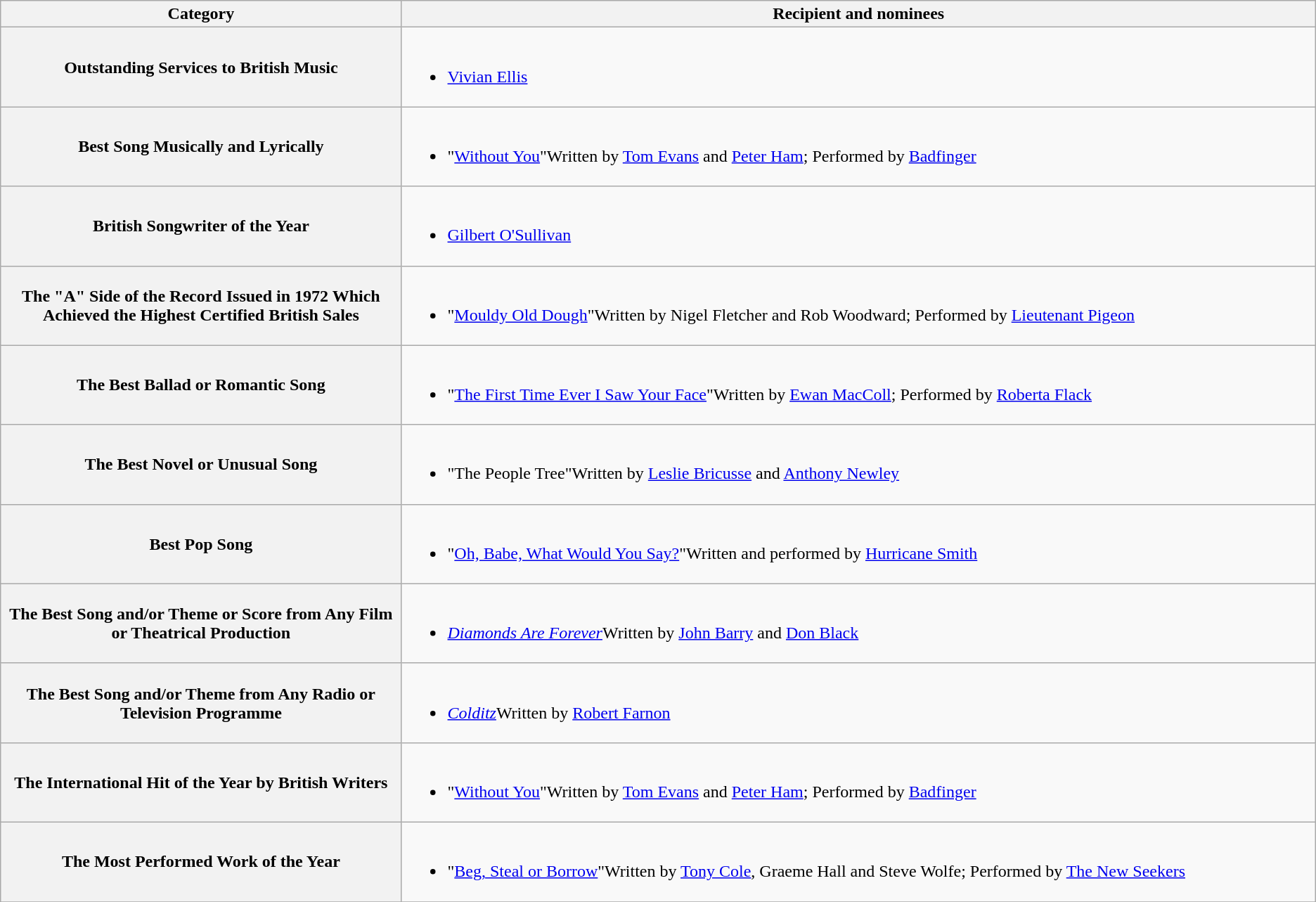<table class="wikitable">
<tr>
<th width="25%">Category</th>
<th width="57%">Recipient and nominees</th>
</tr>
<tr>
<th scope="row">Outstanding Services to British Music</th>
<td><br><ul><li><a href='#'>Vivian Ellis</a></li></ul></td>
</tr>
<tr>
<th scope="row">Best Song Musically and Lyrically</th>
<td><br><ul><li>"<a href='#'>Without You</a>"Written by <a href='#'>Tom Evans</a> and <a href='#'>Peter Ham</a>; Performed by <a href='#'>Badfinger</a></li></ul></td>
</tr>
<tr>
<th scope="row">British Songwriter of the Year</th>
<td><br><ul><li><a href='#'>Gilbert O'Sullivan</a></li></ul></td>
</tr>
<tr>
<th scope="row">The "A" Side of the Record Issued in 1972 Which Achieved the Highest Certified British Sales</th>
<td><br><ul><li>"<a href='#'>Mouldy Old Dough</a>"Written by Nigel Fletcher and Rob Woodward; Performed by <a href='#'>Lieutenant Pigeon</a></li></ul></td>
</tr>
<tr>
<th scope="row">The Best Ballad or Romantic Song</th>
<td><br><ul><li>"<a href='#'>The First Time Ever I Saw Your Face</a>"Written by <a href='#'>Ewan MacColl</a>; Performed by <a href='#'>Roberta Flack</a></li></ul></td>
</tr>
<tr>
<th scope="row">The Best Novel or Unusual Song</th>
<td><br><ul><li>"The People Tree"Written by <a href='#'>Leslie Bricusse</a> and <a href='#'>Anthony Newley</a></li></ul></td>
</tr>
<tr>
<th scope="row">Best Pop Song</th>
<td><br><ul><li>"<a href='#'>Oh, Babe, What Would You Say?</a>"Written and performed by <a href='#'>Hurricane Smith</a></li></ul></td>
</tr>
<tr>
<th scope="row">The Best Song and/or Theme or Score from Any Film or Theatrical Production</th>
<td><br><ul><li><em><a href='#'>Diamonds Are Forever</a></em>Written by <a href='#'>John Barry</a> and <a href='#'>Don Black</a></li></ul></td>
</tr>
<tr>
<th scope="row">The Best Song and/or Theme from Any Radio or Television Programme</th>
<td><br><ul><li><em><a href='#'>Colditz</a></em>Written by <a href='#'>Robert Farnon</a></li></ul></td>
</tr>
<tr>
<th scope="row">The International Hit of the Year by British Writers</th>
<td><br><ul><li>"<a href='#'>Without You</a>"Written by <a href='#'>Tom Evans</a> and <a href='#'>Peter Ham</a>; Performed by <a href='#'>Badfinger</a></li></ul></td>
</tr>
<tr>
<th scope="row">The Most Performed Work of the Year</th>
<td><br><ul><li>"<a href='#'>Beg, Steal or Borrow</a>"Written by <a href='#'>Tony Cole</a>, Graeme Hall and Steve Wolfe; Performed by <a href='#'>The New Seekers</a></li></ul></td>
</tr>
<tr>
</tr>
</table>
